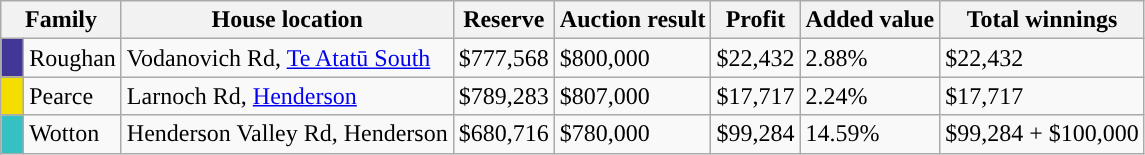<table class="wikitable">
<tr valign="top">
<th colspan="2">Family</th>
<th>House location</th>
<th><strong>Reserve</strong></th>
<th><strong>Auction result</strong></th>
<th><strong>Profit</strong></th>
<th><strong>Added value</strong></th>
<th><strong>Total winnings</strong></th>
</tr>
<tr>
<th style="width:2%;background:#413797; height:10px;"></th>
<td>Roughan</td>
<td>Vodanovich Rd, <a href='#'>Te Atatū South</a></td>
<td>$777,568</td>
<td>$800,000</td>
<td>$22,432</td>
<td>2.88%</td>
<td>$22,432</td>
</tr>
<tr>
<th style="width:2%;background:#f4de00; height:10px;" !></th>
<td>Pearce</td>
<td>Larnoch Rd, <a href='#'>Henderson</a></td>
<td>$789,283</td>
<td>$807,000</td>
<td>$17,717</td>
<td>2.24%</td>
<td>$17,717</td>
</tr>
<tr>
<th style="width:2%;background:#35c0c3; height:10px;"></th>
<td>Wotton</td>
<td>Henderson Valley Rd, Henderson</td>
<td>$680,716</td>
<td>$780,000</td>
<td>$99,284</td>
<td>14.59%</td>
<td>$99,284 + $100,000</td>
</tr>
</table>
